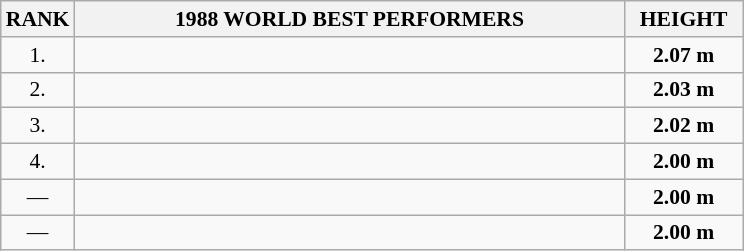<table class="wikitable" style="border-collapse: collapse; font-size: 90%;">
<tr>
<th>RANK</th>
<th align="center" style="width: 25em">1988 WORLD BEST PERFORMERS</th>
<th align="center" style="width: 5em">HEIGHT</th>
</tr>
<tr>
<td align="center">1.</td>
<td></td>
<td align="center"><strong>2.07 m</strong></td>
</tr>
<tr>
<td align="center">2.</td>
<td></td>
<td align="center"><strong>2.03 m</strong></td>
</tr>
<tr>
<td align="center">3.</td>
<td></td>
<td align="center"><strong>2.02 m</strong></td>
</tr>
<tr>
<td align="center">4.</td>
<td></td>
<td align="center"><strong>2.00 m</strong></td>
</tr>
<tr>
<td align="center">—</td>
<td></td>
<td align="center"><strong>2.00 m</strong></td>
</tr>
<tr>
<td align="center">—</td>
<td></td>
<td align="center"><strong>2.00 m</strong></td>
</tr>
</table>
